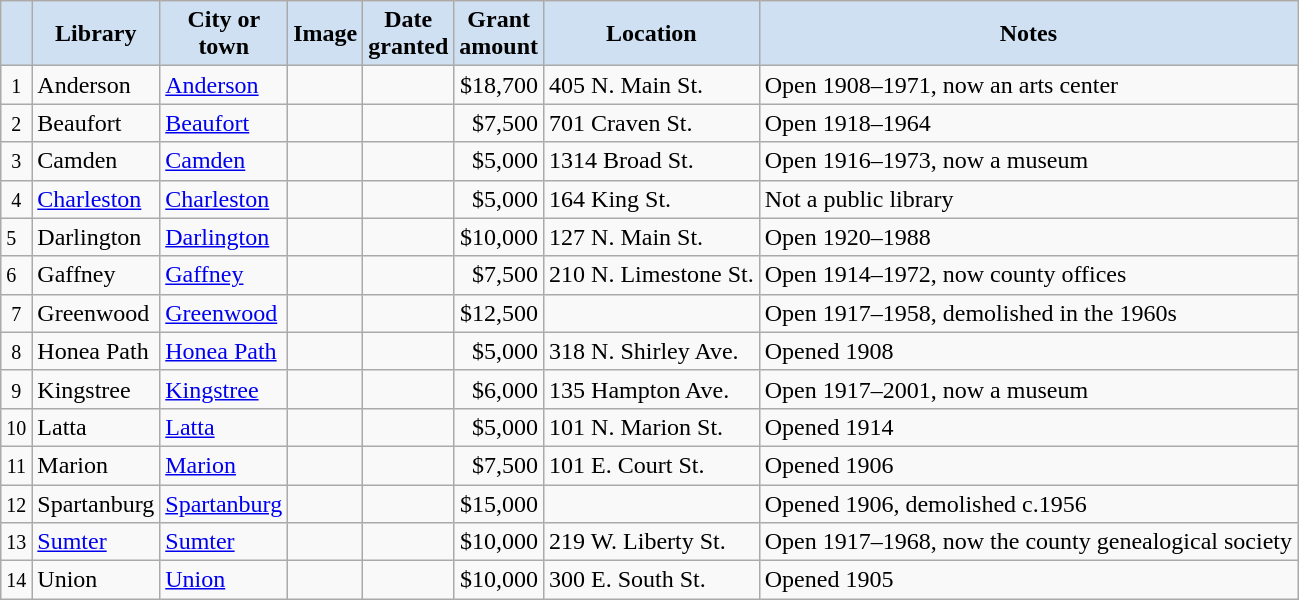<table class="wikitable sortable" align="center">
<tr>
<th style="background-color:#CEE0F2;"></th>
<th style="background-color:#CEE0F2;">Library</th>
<th style="background-color:#CEE0F2;">City or<br>town</th>
<th style="background-color:#CEE0F2;" class="unsortable">Image</th>
<th style="background-color:#CEE0F2;">Date<br>granted</th>
<th style="background-color:#CEE0F2;">Grant<br>amount</th>
<th style="background-color:#CEE0F2;">Location</th>
<th style="background-color:#CEE0F2;" class="unsortable">Notes</th>
</tr>
<tr ->
<td align=center><small>1</small></td>
<td>Anderson</td>
<td><a href='#'>Anderson</a></td>
<td></td>
<td></td>
<td align=right>$18,700</td>
<td>405 N. Main St.</td>
<td>Open 1908–1971, now an arts center</td>
</tr>
<tr ->
<td align=center><small>2</small></td>
<td>Beaufort</td>
<td><a href='#'>Beaufort</a></td>
<td></td>
<td></td>
<td align=right>$7,500</td>
<td>701 Craven St.</td>
<td>Open 1918–1964</td>
</tr>
<tr ->
<td align=center><small>3</small></td>
<td>Camden</td>
<td><a href='#'>Camden</a></td>
<td></td>
<td></td>
<td align=right>$5,000</td>
<td>1314 Broad St.</td>
<td>Open 1916–1973, now a museum</td>
</tr>
<tr ->
<td align=center><small>4</small></td>
<td><a href='#'>Charleston</a></td>
<td><a href='#'>Charleston</a></td>
<td></td>
<td></td>
<td align=right>$5,000</td>
<td>164 King St.</td>
<td>Not a public library</td>
</tr>
<tr ->
<td><small>5</small></td>
<td>Darlington</td>
<td><a href='#'>Darlington</a></td>
<td></td>
<td></td>
<td align=right>$10,000</td>
<td>127 N. Main St.</td>
<td>Open 1920–1988</td>
</tr>
<tr ->
<td><small>6</small></td>
<td>Gaffney</td>
<td><a href='#'>Gaffney</a></td>
<td></td>
<td></td>
<td align=right>$7,500</td>
<td>210 N. Limestone St.</td>
<td>Open 1914–1972, now county offices</td>
</tr>
<tr ->
<td align=center><small>7</small></td>
<td>Greenwood</td>
<td><a href='#'>Greenwood</a></td>
<td></td>
<td></td>
<td align=right>$12,500</td>
<td></td>
<td>Open 1917–1958, demolished in the 1960s</td>
</tr>
<tr ->
<td align=center><small>8</small></td>
<td>Honea Path</td>
<td><a href='#'>Honea Path</a></td>
<td></td>
<td></td>
<td align=right>$5,000</td>
<td>318 N. Shirley Ave.</td>
<td>Opened 1908</td>
</tr>
<tr ->
<td align=center><small>9</small></td>
<td>Kingstree</td>
<td><a href='#'>Kingstree</a></td>
<td></td>
<td></td>
<td align=right>$6,000</td>
<td>135 Hampton Ave.</td>
<td>Open 1917–2001, now a museum</td>
</tr>
<tr ->
<td align=center><small>10</small></td>
<td>Latta</td>
<td><a href='#'>Latta</a></td>
<td></td>
<td></td>
<td align=right>$5,000</td>
<td>101 N. Marion St.</td>
<td>Opened 1914</td>
</tr>
<tr ->
<td align=center><small>11</small></td>
<td>Marion</td>
<td><a href='#'>Marion</a></td>
<td></td>
<td></td>
<td align=right>$7,500</td>
<td>101 E. Court St.</td>
<td>Opened 1906</td>
</tr>
<tr ->
<td align=center><small>12</small></td>
<td>Spartanburg</td>
<td><a href='#'>Spartanburg</a></td>
<td></td>
<td></td>
<td align=right>$15,000</td>
<td></td>
<td>Opened 1906, demolished c.1956</td>
</tr>
<tr ->
<td><small>13</small></td>
<td><a href='#'>Sumter</a></td>
<td><a href='#'>Sumter</a></td>
<td></td>
<td></td>
<td align=right>$10,000</td>
<td>219 W. Liberty St.</td>
<td>Open 1917–1968, now the county genealogical society</td>
</tr>
<tr ->
<td><small>14</small></td>
<td>Union</td>
<td><a href='#'>Union</a></td>
<td></td>
<td></td>
<td align=right>$10,000</td>
<td>300 E. South St.</td>
<td>Opened 1905</td>
</tr>
</table>
